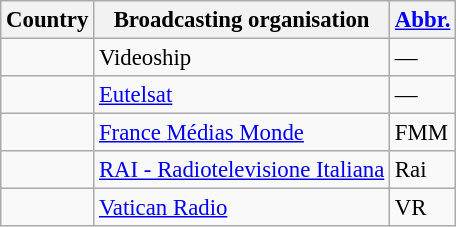<table class="wikitable sortable" style="font-size:95%;">
<tr>
<th>Country</th>
<th>Broadcasting organisation</th>
<th><a href='#'>Abbr.</a></th>
</tr>
<tr>
<td></td>
<td>Videoship</td>
<td>—</td>
</tr>
<tr>
<td></td>
<td><a href='#'>Eutelsat</a></td>
<td>—</td>
</tr>
<tr>
<td></td>
<td><a href='#'>France Médias Monde</a></td>
<td>FMM</td>
</tr>
<tr>
<td></td>
<td><a href='#'>RAI - Radiotelevisione Italiana</a></td>
<td>Rai</td>
</tr>
<tr>
<td></td>
<td><a href='#'>Vatican Radio</a></td>
<td>VR</td>
</tr>
</table>
